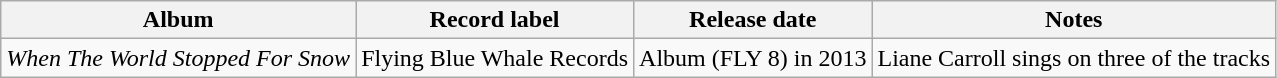<table class="wikitable">
<tr>
<th>Album</th>
<th>Record label</th>
<th>Release date</th>
<th>Notes</th>
</tr>
<tr>
<td><em>When The World Stopped For Snow</em></td>
<td>Flying Blue Whale Records</td>
<td>Album (FLY 8) in 2013</td>
<td>Liane Carroll sings on three of the tracks</td>
</tr>
</table>
